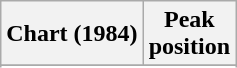<table class="wikitable sortable">
<tr>
<th>Chart (1984)</th>
<th>Peak<br>position</th>
</tr>
<tr>
</tr>
<tr>
</tr>
</table>
